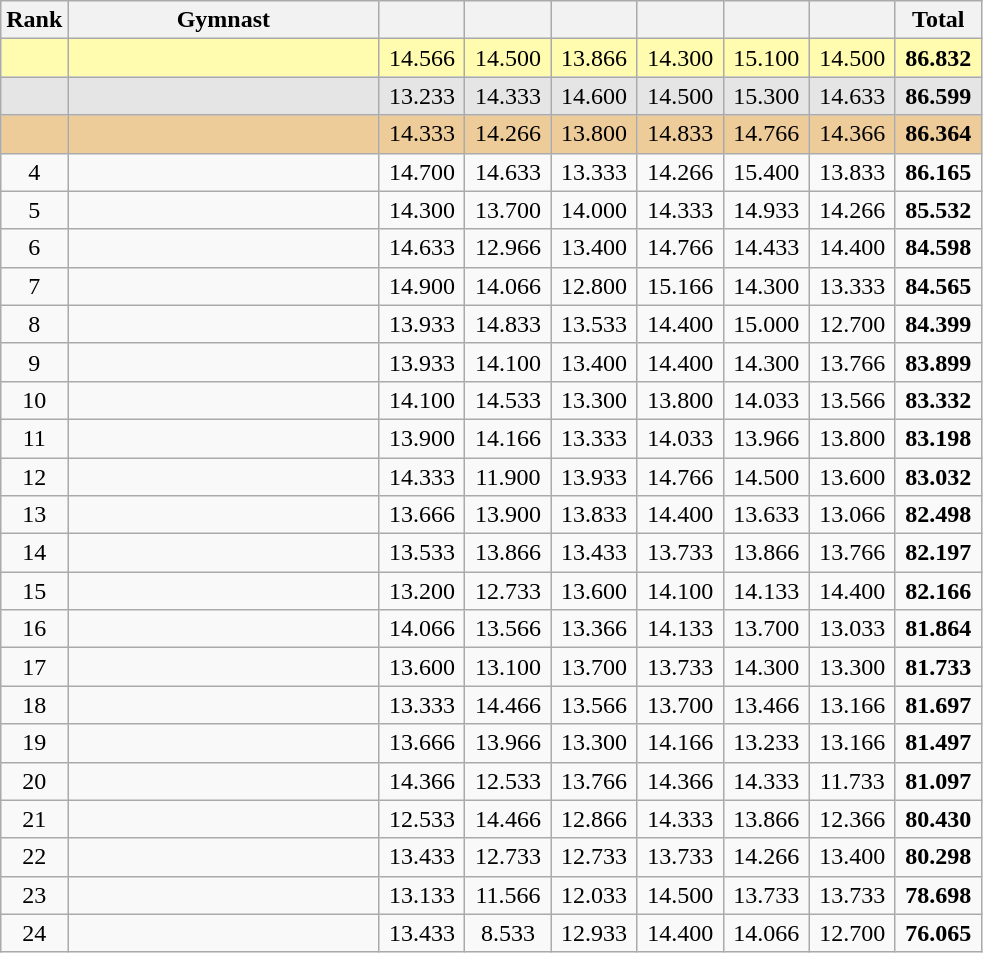<table class="wikitable sortable" style="text-align:center; font-size:100%">
<tr>
<th scope="col" style="width:15px;">Rank</th>
<th scope="col" style="width:200px;">Gymnast</th>
<th scope="col" style="width:50px;"></th>
<th scope="col" style="width:50px;"></th>
<th scope="col" style="width:50px;"></th>
<th scope="col" style="width:50px;"></th>
<th scope="col" style="width:50px;"></th>
<th scope="col" style="width:50px;"></th>
<th scope="col" style="width:50px;">Total</th>
</tr>
<tr style="background:#fffcaf";">
<td scope="row" style="text-align:center;"></td>
<td style="text-align:left;"></td>
<td>14.566</td>
<td>14.500</td>
<td>13.866</td>
<td>14.300</td>
<td>15.100</td>
<td>14.500</td>
<td><strong>86.832</strong></td>
</tr>
<tr style="background:#e5e5e5";">
<td scope="row" style="text-align:center;"></td>
<td style="text-align:left;"></td>
<td>13.233</td>
<td>14.333</td>
<td>14.600</td>
<td>14.500</td>
<td>15.300</td>
<td>14.633</td>
<td><strong>86.599</strong></td>
</tr>
<tr style="background:#ec9";">
<td scope="row" style="text-align:center;"></td>
<td style="text-align:left;"></td>
<td>14.333</td>
<td>14.266</td>
<td>13.800</td>
<td>14.833</td>
<td>14.766</td>
<td>14.366</td>
<td><strong>86.364</strong></td>
</tr>
<tr>
<td scope="row" style="text-align:center;">4</td>
<td style="text-align:left;"></td>
<td>14.700</td>
<td>14.633</td>
<td>13.333</td>
<td>14.266</td>
<td>15.400</td>
<td>13.833</td>
<td><strong>86.165</strong></td>
</tr>
<tr>
<td scope="row" style="text-align:center;">5</td>
<td style="text-align:left;"></td>
<td>14.300</td>
<td>13.700</td>
<td>14.000</td>
<td>14.333</td>
<td>14.933</td>
<td>14.266</td>
<td><strong>85.532</strong></td>
</tr>
<tr>
<td scope="row" style="text-align:center;">6</td>
<td style="text-align:left;"></td>
<td>14.633</td>
<td>12.966</td>
<td>13.400</td>
<td>14.766</td>
<td>14.433</td>
<td>14.400</td>
<td><strong>84.598</strong></td>
</tr>
<tr>
<td scope="row" style="text-align:center;">7</td>
<td style="text-align:left;"></td>
<td>14.900</td>
<td>14.066</td>
<td>12.800</td>
<td>15.166</td>
<td>14.300</td>
<td>13.333</td>
<td><strong>84.565</strong></td>
</tr>
<tr>
<td scope="row" style="text-align:center;">8</td>
<td style="text-align:left;"></td>
<td>13.933</td>
<td>14.833</td>
<td>13.533</td>
<td>14.400</td>
<td>15.000</td>
<td>12.700</td>
<td><strong>84.399</strong></td>
</tr>
<tr>
<td scope="row" style="text-align:center;">9</td>
<td style="text-align:left;"></td>
<td>13.933</td>
<td>14.100</td>
<td>13.400</td>
<td>14.400</td>
<td>14.300</td>
<td>13.766</td>
<td><strong>83.899</strong></td>
</tr>
<tr>
<td scope="row" style="text-align:center;">10</td>
<td style="text-align:left;"></td>
<td>14.100</td>
<td>14.533</td>
<td>13.300</td>
<td>13.800</td>
<td>14.033</td>
<td>13.566</td>
<td><strong>83.332</strong></td>
</tr>
<tr>
<td scope="row" style="text-align:center;">11</td>
<td style="text-align:left;"></td>
<td>13.900</td>
<td>14.166</td>
<td>13.333</td>
<td>14.033</td>
<td>13.966</td>
<td>13.800</td>
<td><strong>83.198</strong></td>
</tr>
<tr>
<td scope="row" style="text-align:center;">12</td>
<td style="text-align:left;"></td>
<td>14.333</td>
<td>11.900</td>
<td>13.933</td>
<td>14.766</td>
<td>14.500</td>
<td>13.600</td>
<td><strong>83.032</strong></td>
</tr>
<tr>
<td scope="row" style="text-align:center;">13</td>
<td style="text-align:left;"></td>
<td>13.666</td>
<td>13.900</td>
<td>13.833</td>
<td>14.400</td>
<td>13.633</td>
<td>13.066</td>
<td><strong>82.498</strong></td>
</tr>
<tr>
<td scope="row" style="text-align:center;">14</td>
<td style="text-align:left;"></td>
<td>13.533</td>
<td>13.866</td>
<td>13.433</td>
<td>13.733</td>
<td>13.866</td>
<td>13.766</td>
<td><strong>82.197</strong></td>
</tr>
<tr>
<td scope="row" style="text-align:center;">15</td>
<td style="text-align:left;"></td>
<td>13.200</td>
<td>12.733</td>
<td>13.600</td>
<td>14.100</td>
<td>14.133</td>
<td>14.400</td>
<td><strong>82.166</strong></td>
</tr>
<tr>
<td scope="row" style="text-align:center;">16</td>
<td style="text-align:left;"></td>
<td>14.066</td>
<td>13.566</td>
<td>13.366</td>
<td>14.133</td>
<td>13.700</td>
<td>13.033</td>
<td><strong>81.864</strong></td>
</tr>
<tr>
<td scope="row" style="text-align:center;">17</td>
<td style="text-align:left;"></td>
<td>13.600</td>
<td>13.100</td>
<td>13.700</td>
<td>13.733</td>
<td>14.300</td>
<td>13.300</td>
<td><strong>81.733</strong></td>
</tr>
<tr>
<td scope="row" style="text-align:center;">18</td>
<td style="text-align:left;"></td>
<td>13.333</td>
<td>14.466</td>
<td>13.566</td>
<td>13.700</td>
<td>13.466</td>
<td>13.166</td>
<td><strong>81.697</strong></td>
</tr>
<tr>
<td scope="row" style="text-align:center;">19</td>
<td style="text-align:left;"></td>
<td>13.666</td>
<td>13.966</td>
<td>13.300</td>
<td>14.166</td>
<td>13.233</td>
<td>13.166</td>
<td><strong>81.497</strong></td>
</tr>
<tr>
<td scope="row" style="text-align:center;">20</td>
<td style="text-align:left;"></td>
<td>14.366</td>
<td>12.533</td>
<td>13.766</td>
<td>14.366</td>
<td>14.333</td>
<td>11.733</td>
<td><strong>81.097</strong></td>
</tr>
<tr>
<td scope="row" style="text-align:center;">21</td>
<td style="text-align:left;"></td>
<td>12.533</td>
<td>14.466</td>
<td>12.866</td>
<td>14.333</td>
<td>13.866</td>
<td>12.366</td>
<td><strong>80.430</strong></td>
</tr>
<tr>
<td scope="row" style="text-align:center;">22</td>
<td style="text-align:left;"></td>
<td>13.433</td>
<td>12.733</td>
<td>12.733</td>
<td>13.733</td>
<td>14.266</td>
<td>13.400</td>
<td><strong>80.298</strong></td>
</tr>
<tr>
<td scope="row" style="text-align:center;">23</td>
<td style="text-align:left;"></td>
<td>13.133</td>
<td>11.566</td>
<td>12.033</td>
<td>14.500</td>
<td>13.733</td>
<td>13.733</td>
<td><strong>78.698</strong></td>
</tr>
<tr>
<td scope="row" style="text-align:center;">24</td>
<td style="text-align:left;"></td>
<td>13.433</td>
<td>8.533</td>
<td>12.933</td>
<td>14.400</td>
<td>14.066</td>
<td>12.700</td>
<td><strong>76.065</strong></td>
</tr>
</table>
